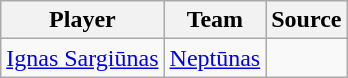<table class="wikitable" style="text-align: center">
<tr>
<th align="center">Player</th>
<th align="center">Team</th>
<th align="center">Source</th>
</tr>
<tr>
<td align=center> <a href='#'>Ignas Sargiūnas</a></td>
<td><a href='#'>Neptūnas</a></td>
<td></td>
</tr>
</table>
